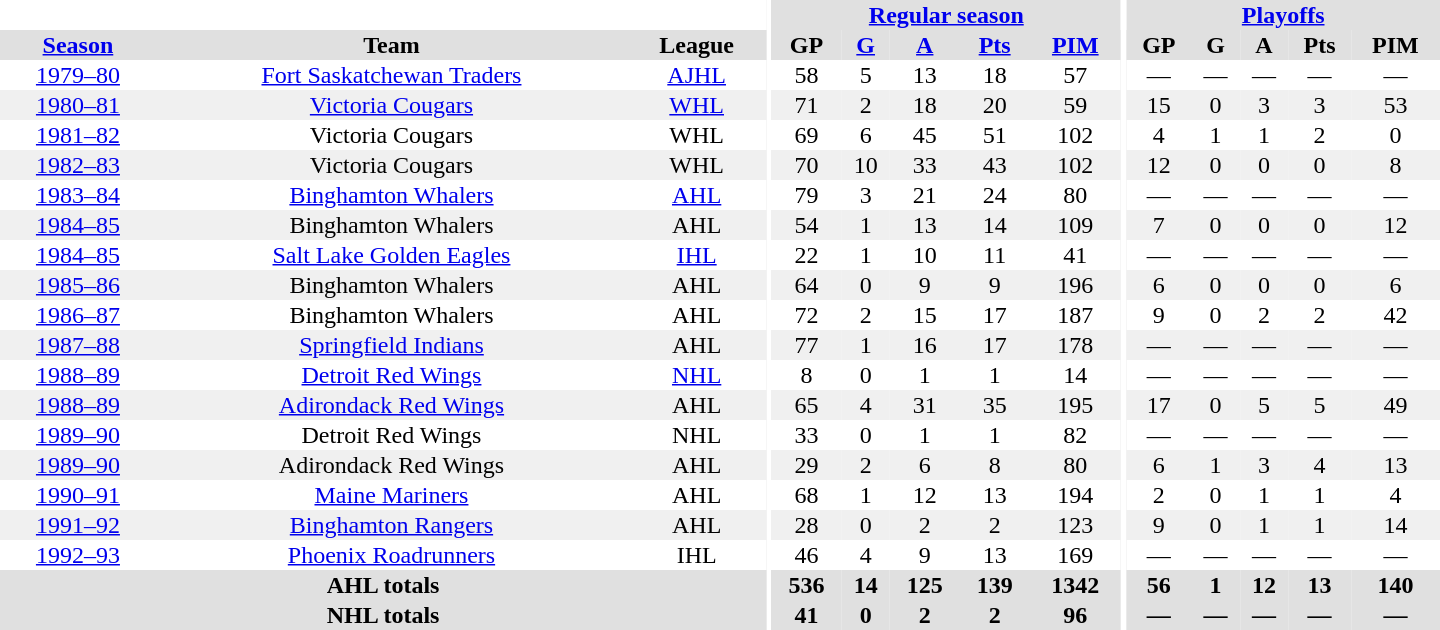<table border="0" cellpadding="1" cellspacing="0" style="text-align:center; width:60em">
<tr bgcolor="#e0e0e0">
<th colspan="3" bgcolor="#ffffff"></th>
<th rowspan="100" bgcolor="#ffffff"></th>
<th colspan="5"><a href='#'>Regular season</a></th>
<th rowspan="100" bgcolor="#ffffff"></th>
<th colspan="5"><a href='#'>Playoffs</a></th>
</tr>
<tr bgcolor="#e0e0e0">
<th><a href='#'>Season</a></th>
<th>Team</th>
<th>League</th>
<th>GP</th>
<th><a href='#'>G</a></th>
<th><a href='#'>A</a></th>
<th><a href='#'>Pts</a></th>
<th><a href='#'>PIM</a></th>
<th>GP</th>
<th>G</th>
<th>A</th>
<th>Pts</th>
<th>PIM</th>
</tr>
<tr>
<td><a href='#'>1979–80</a></td>
<td><a href='#'>Fort Saskatchewan Traders</a></td>
<td><a href='#'>AJHL</a></td>
<td>58</td>
<td>5</td>
<td>13</td>
<td>18</td>
<td>57</td>
<td>—</td>
<td>—</td>
<td>—</td>
<td>—</td>
<td>—</td>
</tr>
<tr bgcolor="#f0f0f0">
<td><a href='#'>1980–81</a></td>
<td><a href='#'>Victoria Cougars</a></td>
<td><a href='#'>WHL</a></td>
<td>71</td>
<td>2</td>
<td>18</td>
<td>20</td>
<td>59</td>
<td>15</td>
<td>0</td>
<td>3</td>
<td>3</td>
<td>53</td>
</tr>
<tr>
<td><a href='#'>1981–82</a></td>
<td>Victoria Cougars</td>
<td>WHL</td>
<td>69</td>
<td>6</td>
<td>45</td>
<td>51</td>
<td>102</td>
<td>4</td>
<td>1</td>
<td>1</td>
<td>2</td>
<td>0</td>
</tr>
<tr bgcolor="#f0f0f0">
<td><a href='#'>1982–83</a></td>
<td>Victoria Cougars</td>
<td>WHL</td>
<td>70</td>
<td>10</td>
<td>33</td>
<td>43</td>
<td>102</td>
<td>12</td>
<td>0</td>
<td>0</td>
<td>0</td>
<td>8</td>
</tr>
<tr>
<td><a href='#'>1983–84</a></td>
<td><a href='#'>Binghamton Whalers</a></td>
<td><a href='#'>AHL</a></td>
<td>79</td>
<td>3</td>
<td>21</td>
<td>24</td>
<td>80</td>
<td>—</td>
<td>—</td>
<td>—</td>
<td>—</td>
<td>—</td>
</tr>
<tr bgcolor="#f0f0f0">
<td><a href='#'>1984–85</a></td>
<td>Binghamton Whalers</td>
<td>AHL</td>
<td>54</td>
<td>1</td>
<td>13</td>
<td>14</td>
<td>109</td>
<td>7</td>
<td>0</td>
<td>0</td>
<td>0</td>
<td>12</td>
</tr>
<tr>
<td><a href='#'>1984–85</a></td>
<td><a href='#'>Salt Lake Golden Eagles</a></td>
<td><a href='#'>IHL</a></td>
<td>22</td>
<td>1</td>
<td>10</td>
<td>11</td>
<td>41</td>
<td>—</td>
<td>—</td>
<td>—</td>
<td>—</td>
<td>—</td>
</tr>
<tr bgcolor="#f0f0f0">
<td><a href='#'>1985–86</a></td>
<td>Binghamton Whalers</td>
<td>AHL</td>
<td>64</td>
<td>0</td>
<td>9</td>
<td>9</td>
<td>196</td>
<td>6</td>
<td>0</td>
<td>0</td>
<td>0</td>
<td>6</td>
</tr>
<tr>
<td><a href='#'>1986–87</a></td>
<td>Binghamton Whalers</td>
<td>AHL</td>
<td>72</td>
<td>2</td>
<td>15</td>
<td>17</td>
<td>187</td>
<td>9</td>
<td>0</td>
<td>2</td>
<td>2</td>
<td>42</td>
</tr>
<tr bgcolor="#f0f0f0">
<td><a href='#'>1987–88</a></td>
<td><a href='#'>Springfield Indians</a></td>
<td>AHL</td>
<td>77</td>
<td>1</td>
<td>16</td>
<td>17</td>
<td>178</td>
<td>—</td>
<td>—</td>
<td>—</td>
<td>—</td>
<td>—</td>
</tr>
<tr>
<td><a href='#'>1988–89</a></td>
<td><a href='#'>Detroit Red Wings</a></td>
<td><a href='#'>NHL</a></td>
<td>8</td>
<td>0</td>
<td>1</td>
<td>1</td>
<td>14</td>
<td>—</td>
<td>—</td>
<td>—</td>
<td>—</td>
<td>—</td>
</tr>
<tr bgcolor="#f0f0f0">
<td><a href='#'>1988–89</a></td>
<td><a href='#'>Adirondack Red Wings</a></td>
<td>AHL</td>
<td>65</td>
<td>4</td>
<td>31</td>
<td>35</td>
<td>195</td>
<td>17</td>
<td>0</td>
<td>5</td>
<td>5</td>
<td>49</td>
</tr>
<tr>
<td><a href='#'>1989–90</a></td>
<td>Detroit Red Wings</td>
<td>NHL</td>
<td>33</td>
<td>0</td>
<td>1</td>
<td>1</td>
<td>82</td>
<td>—</td>
<td>—</td>
<td>—</td>
<td>—</td>
<td>—</td>
</tr>
<tr bgcolor="#f0f0f0">
<td><a href='#'>1989–90</a></td>
<td>Adirondack Red Wings</td>
<td>AHL</td>
<td>29</td>
<td>2</td>
<td>6</td>
<td>8</td>
<td>80</td>
<td>6</td>
<td>1</td>
<td>3</td>
<td>4</td>
<td>13</td>
</tr>
<tr>
<td><a href='#'>1990–91</a></td>
<td><a href='#'>Maine Mariners</a></td>
<td>AHL</td>
<td>68</td>
<td>1</td>
<td>12</td>
<td>13</td>
<td>194</td>
<td>2</td>
<td>0</td>
<td>1</td>
<td>1</td>
<td>4</td>
</tr>
<tr bgcolor="#f0f0f0">
<td><a href='#'>1991–92</a></td>
<td><a href='#'>Binghamton Rangers</a></td>
<td>AHL</td>
<td>28</td>
<td>0</td>
<td>2</td>
<td>2</td>
<td>123</td>
<td>9</td>
<td>0</td>
<td>1</td>
<td>1</td>
<td>14</td>
</tr>
<tr>
<td><a href='#'>1992–93</a></td>
<td><a href='#'>Phoenix Roadrunners</a></td>
<td>IHL</td>
<td>46</td>
<td>4</td>
<td>9</td>
<td>13</td>
<td>169</td>
<td>—</td>
<td>—</td>
<td>—</td>
<td>—</td>
<td>—</td>
</tr>
<tr bgcolor="#e0e0e0">
<th colspan="3">AHL totals</th>
<th>536</th>
<th>14</th>
<th>125</th>
<th>139</th>
<th>1342</th>
<th>56</th>
<th>1</th>
<th>12</th>
<th>13</th>
<th>140</th>
</tr>
<tr bgcolor="#e0e0e0">
<th colspan="3">NHL totals</th>
<th>41</th>
<th>0</th>
<th>2</th>
<th>2</th>
<th>96</th>
<th>—</th>
<th>—</th>
<th>—</th>
<th>—</th>
<th>—</th>
</tr>
</table>
